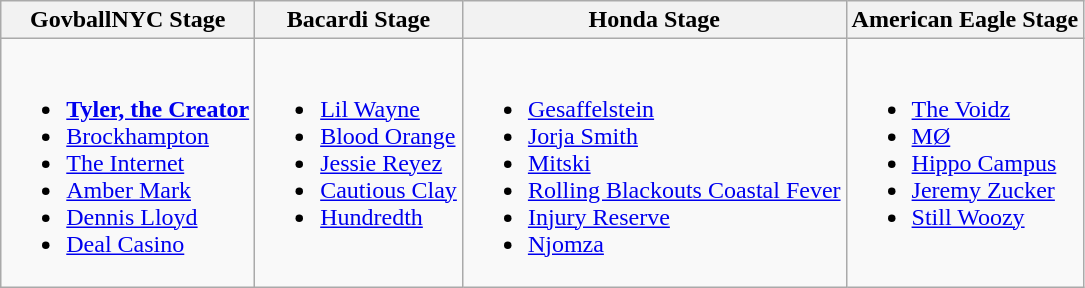<table class="wikitable">
<tr>
<th>GovballNYC Stage</th>
<th>Bacardi Stage</th>
<th>Honda Stage</th>
<th>American Eagle Stage</th>
</tr>
<tr valign="top">
<td><br><ul><li><strong><a href='#'>Tyler, the Creator</a></strong></li><li><a href='#'>Brockhampton</a></li><li><a href='#'>The Internet</a></li><li><a href='#'>Amber Mark</a></li><li><a href='#'>Dennis Lloyd</a></li><li><a href='#'>Deal Casino</a></li></ul></td>
<td><br><ul><li><a href='#'>Lil Wayne</a></li><li><a href='#'>Blood Orange</a></li><li><a href='#'>Jessie Reyez</a></li><li><a href='#'>Cautious Clay</a></li><li><a href='#'>Hundredth</a></li></ul></td>
<td><br><ul><li><a href='#'>Gesaffelstein</a></li><li><a href='#'>Jorja Smith</a></li><li><a href='#'>Mitski</a></li><li><a href='#'>Rolling Blackouts Coastal Fever</a></li><li><a href='#'>Injury Reserve</a></li><li><a href='#'>Njomza</a></li></ul></td>
<td><br><ul><li><a href='#'>The Voidz</a></li><li><a href='#'>MØ</a></li><li><a href='#'>Hippo Campus</a></li><li><a href='#'>Jeremy Zucker</a></li><li><a href='#'>Still Woozy</a></li></ul></td>
</tr>
</table>
